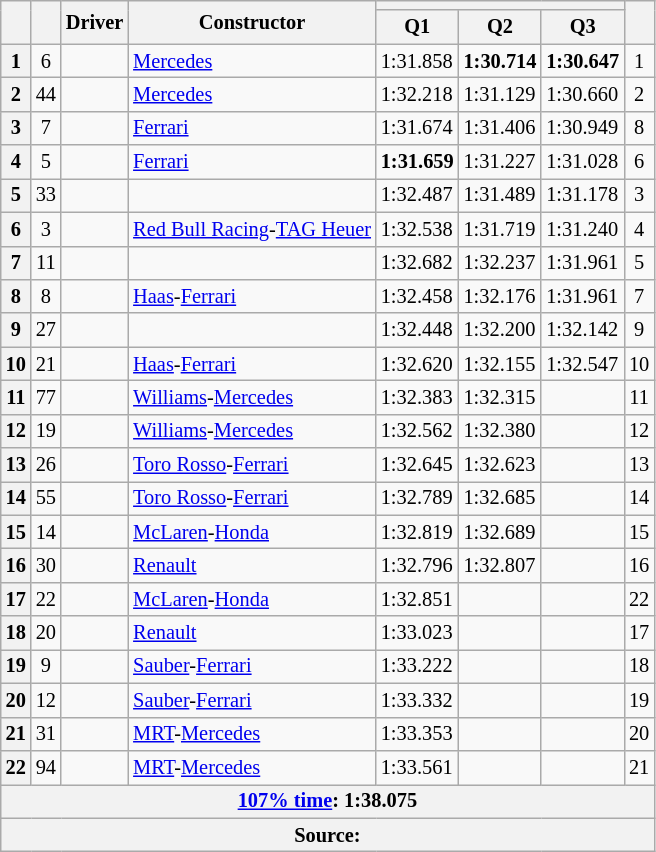<table class="wikitable sortable" style="font-size: 85%;">
<tr>
<th rowspan="2"></th>
<th rowspan="2"></th>
<th rowspan="2">Driver</th>
<th rowspan="2">Constructor</th>
<th colspan="3"></th>
<th rowspan="2"></th>
</tr>
<tr>
<th>Q1</th>
<th>Q2</th>
<th>Q3</th>
</tr>
<tr>
<th>1</th>
<td align="center">6</td>
<td></td>
<td><a href='#'>Mercedes</a></td>
<td>1:31.858</td>
<td><strong>1:30.714</strong></td>
<td><strong>1:30.647</strong></td>
<td align="center">1</td>
</tr>
<tr>
<th>2</th>
<td align="center">44</td>
<td></td>
<td><a href='#'>Mercedes</a></td>
<td>1:32.218</td>
<td>1:31.129</td>
<td>1:30.660</td>
<td align="center">2</td>
</tr>
<tr>
<th>3</th>
<td align="center">7</td>
<td></td>
<td><a href='#'>Ferrari</a></td>
<td>1:31.674</td>
<td>1:31.406</td>
<td>1:30.949</td>
<td align="center">8</td>
</tr>
<tr>
<th>4</th>
<td align="center">5</td>
<td></td>
<td><a href='#'>Ferrari</a></td>
<td><strong>1:31.659</strong></td>
<td>1:31.227</td>
<td>1:31.028</td>
<td align="center">6</td>
</tr>
<tr>
<th>5</th>
<td align="center">33</td>
<td></td>
<td></td>
<td>1:32.487</td>
<td>1:31.489</td>
<td>1:31.178</td>
<td align="center">3</td>
</tr>
<tr>
<th>6</th>
<td align="center">3</td>
<td></td>
<td><a href='#'>Red Bull Racing</a>-<a href='#'>TAG Heuer</a></td>
<td>1:32.538</td>
<td>1:31.719</td>
<td>1:31.240</td>
<td align="center">4</td>
</tr>
<tr>
<th>7</th>
<td align="center">11</td>
<td></td>
<td></td>
<td>1:32.682</td>
<td>1:32.237</td>
<td>1:31.961</td>
<td align="center">5</td>
</tr>
<tr>
<th>8</th>
<td align="center">8</td>
<td></td>
<td><a href='#'>Haas</a>-<a href='#'>Ferrari</a></td>
<td>1:32.458</td>
<td>1:32.176</td>
<td>1:31.961</td>
<td align="center">7</td>
</tr>
<tr>
<th>9</th>
<td align="center">27</td>
<td></td>
<td></td>
<td>1:32.448</td>
<td>1:32.200</td>
<td>1:32.142</td>
<td align="center">9</td>
</tr>
<tr>
<th>10</th>
<td align="center">21</td>
<td></td>
<td><a href='#'>Haas</a>-<a href='#'>Ferrari</a></td>
<td>1:32.620</td>
<td>1:32.155</td>
<td>1:32.547</td>
<td align="center">10</td>
</tr>
<tr>
<th>11</th>
<td align="center">77</td>
<td></td>
<td><a href='#'>Williams</a>-<a href='#'>Mercedes</a></td>
<td>1:32.383</td>
<td>1:32.315</td>
<td></td>
<td align="center">11</td>
</tr>
<tr>
<th>12</th>
<td align="center">19</td>
<td></td>
<td><a href='#'>Williams</a>-<a href='#'>Mercedes</a></td>
<td>1:32.562</td>
<td>1:32.380</td>
<td></td>
<td align="center">12</td>
</tr>
<tr>
<th>13</th>
<td align="center">26</td>
<td></td>
<td><a href='#'>Toro Rosso</a>-<a href='#'>Ferrari</a></td>
<td>1:32.645</td>
<td>1:32.623</td>
<td></td>
<td align="center">13</td>
</tr>
<tr>
<th>14</th>
<td align="center">55</td>
<td></td>
<td><a href='#'>Toro Rosso</a>-<a href='#'>Ferrari</a></td>
<td>1:32.789</td>
<td>1:32.685</td>
<td></td>
<td align="center">14</td>
</tr>
<tr>
<th>15</th>
<td align="center">14</td>
<td></td>
<td><a href='#'>McLaren</a>-<a href='#'>Honda</a></td>
<td>1:32.819</td>
<td>1:32.689</td>
<td></td>
<td align="center">15</td>
</tr>
<tr>
<th>16</th>
<td align="center">30</td>
<td></td>
<td><a href='#'>Renault</a></td>
<td>1:32.796</td>
<td>1:32.807</td>
<td></td>
<td align="center">16</td>
</tr>
<tr>
<th>17</th>
<td align="center">22</td>
<td></td>
<td><a href='#'>McLaren</a>-<a href='#'>Honda</a></td>
<td>1:32.851</td>
<td></td>
<td></td>
<td align="center">22</td>
</tr>
<tr>
<th>18</th>
<td align="center">20</td>
<td></td>
<td><a href='#'>Renault</a></td>
<td>1:33.023</td>
<td></td>
<td></td>
<td align="center">17</td>
</tr>
<tr>
<th>19</th>
<td align="center">9</td>
<td></td>
<td><a href='#'>Sauber</a>-<a href='#'>Ferrari</a></td>
<td>1:33.222</td>
<td></td>
<td></td>
<td align="center">18</td>
</tr>
<tr>
<th>20</th>
<td align="center">12</td>
<td></td>
<td><a href='#'>Sauber</a>-<a href='#'>Ferrari</a></td>
<td>1:33.332</td>
<td></td>
<td></td>
<td align="center">19</td>
</tr>
<tr>
<th>21</th>
<td align="center">31</td>
<td></td>
<td><a href='#'>MRT</a>-<a href='#'>Mercedes</a></td>
<td>1:33.353</td>
<td></td>
<td></td>
<td align="center">20</td>
</tr>
<tr>
<th>22</th>
<td align="center">94</td>
<td></td>
<td><a href='#'>MRT</a>-<a href='#'>Mercedes</a></td>
<td>1:33.561</td>
<td></td>
<td></td>
<td align="center">21</td>
</tr>
<tr>
<th colspan="8"><a href='#'>107% time</a>: 1:38.075</th>
</tr>
<tr>
<th colspan=8>Source:</th>
</tr>
</table>
